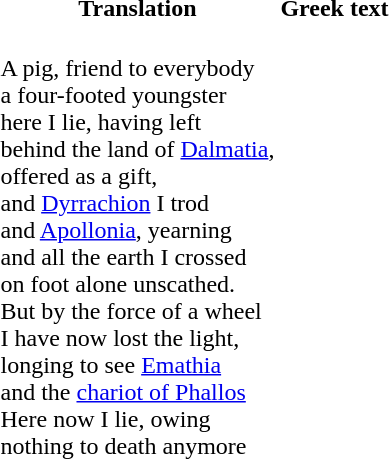<table>
<tr>
<th>Translation</th>
<th>Greek text</th>
</tr>
<tr style="vertical-align:top; white-space:nowrap;">
<td><br>A pig, friend to everybody<br>
a four-footed youngster  <br>
here I lie, having left <br>
behind the land of <a href='#'>Dalmatia</a>, <br> 
offered as a gift,<br>
and <a href='#'>Dyrrachion</a> I trod <br>
and <a href='#'>Apollonia</a>, yearning<br>
and all the earth I crossed<br> 
on foot alone unscathed.<br>
But by the force of a wheel<br>
I have now lost the light,<br>
longing to see <a href='#'>Emathia</a> <br>
and the <a href='#'>chariot of Phallos</a><br>
Here now I lie, owing <br>
nothing to death anymore <br></td>
<td><br><br></td>
</tr>
</table>
